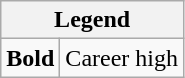<table class="wikitable mw-collapsible mw-collapsed">
<tr>
<th colspan="2">Legend</th>
</tr>
<tr>
<td><strong>Bold</strong></td>
<td>Career high</td>
</tr>
</table>
